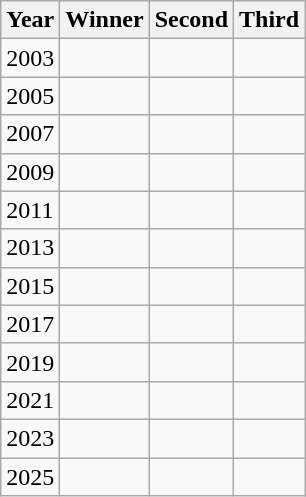<table class="wikitable" style="text-align: left;">
<tr>
<th>Year</th>
<th>Winner</th>
<th>Second</th>
<th>Third</th>
</tr>
<tr>
<td>2003</td>
<td></td>
<td></td>
<td></td>
</tr>
<tr>
<td>2005</td>
<td></td>
<td></td>
<td></td>
</tr>
<tr>
<td>2007</td>
<td></td>
<td></td>
<td></td>
</tr>
<tr>
<td>2009</td>
<td></td>
<td></td>
<td></td>
</tr>
<tr>
<td>2011</td>
<td></td>
<td></td>
<td></td>
</tr>
<tr>
<td>2013</td>
<td></td>
<td></td>
<td></td>
</tr>
<tr>
<td>2015</td>
<td></td>
<td></td>
<td></td>
</tr>
<tr>
<td>2017</td>
<td></td>
<td></td>
<td></td>
</tr>
<tr>
<td>2019</td>
<td></td>
<td></td>
<td><br></td>
</tr>
<tr>
<td>2021</td>
<td></td>
<td></td>
<td></td>
</tr>
<tr>
<td>2023</td>
<td></td>
<td></td>
<td></td>
</tr>
<tr>
<td>2025</td>
<td></td>
<td></td>
<td></td>
</tr>
</table>
